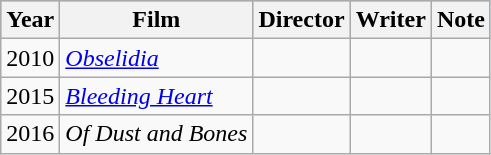<table class="wikitable sortable">
<tr style="background:#b0c4de; text-align:center;">
<th>Year</th>
<th>Film</th>
<th>Director</th>
<th>Writer</th>
<th>Note</th>
</tr>
<tr>
<td>2010</td>
<td><em><a href='#'>Obselidia</a></em></td>
<td></td>
<td></td>
<td></td>
</tr>
<tr>
<td>2015</td>
<td><em><a href='#'>Bleeding Heart</a></em></td>
<td></td>
<td></td>
<td></td>
</tr>
<tr>
<td>2016</td>
<td><em>Of Dust and Bones</em></td>
<td></td>
<td></td>
<td></td>
</tr>
</table>
